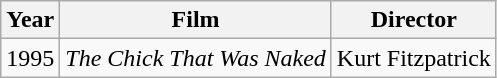<table class="wikitable">
<tr>
<th>Year</th>
<th>Film</th>
<th>Director</th>
</tr>
<tr>
<td>1995</td>
<td><em>The Chick That Was Naked</em></td>
<td>Kurt Fitzpatrick</td>
</tr>
</table>
